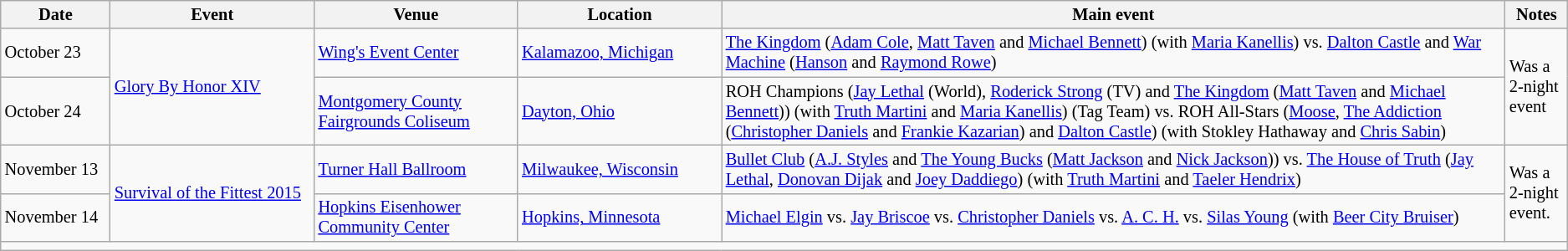<table class="sortable wikitable succession-box" style="font-size:85%;">
<tr>
<th width=7%>Date</th>
<th width=13%>Event</th>
<th width=13%>Venue</th>
<th width=13%>Location</th>
<th width=50%>Main event</th>
<th width=13%>Notes</th>
</tr>
<tr>
<td>October 23</td>
<td rowspan="2"><a href='#'>Glory By Honor XIV</a></td>
<td><a href='#'>Wing's Event Center</a></td>
<td><a href='#'>Kalamazoo, Michigan</a></td>
<td><a href='#'>The Kingdom</a> (<a href='#'>Adam Cole</a>, <a href='#'>Matt Taven</a> and <a href='#'>Michael Bennett</a>) (with <a href='#'>Maria Kanellis</a>) vs. <a href='#'>Dalton Castle</a> and <a href='#'>War Machine</a> (<a href='#'>Hanson</a> and <a href='#'>Raymond Rowe</a>)</td>
<td rowspan="2">Was a 2-night event</td>
</tr>
<tr>
<td>October 24</td>
<td><a href='#'>Montgomery County Fairgrounds Coliseum</a></td>
<td><a href='#'>Dayton, Ohio</a></td>
<td>ROH Champions (<a href='#'>Jay Lethal</a> (World), <a href='#'>Roderick Strong</a> (TV) and <a href='#'>The Kingdom</a> (<a href='#'>Matt Taven</a> and <a href='#'>Michael Bennett</a>)) (with <a href='#'>Truth Martini</a> and <a href='#'>Maria Kanellis</a>) (Tag Team) vs. ROH All-Stars (<a href='#'>Moose</a>, <a href='#'>The Addiction</a> (<a href='#'>Christopher Daniels</a> and <a href='#'>Frankie Kazarian</a>) and <a href='#'>Dalton Castle</a>) (with Stokley Hathaway and <a href='#'>Chris Sabin</a>)</td>
</tr>
<tr>
<td>November 13</td>
<td rowspan="2"><a href='#'>Survival of the Fittest 2015</a></td>
<td><a href='#'>Turner Hall Ballroom</a></td>
<td><a href='#'>Milwaukee, Wisconsin</a></td>
<td><a href='#'>Bullet Club</a> (<a href='#'>A.J. Styles</a> and <a href='#'>The Young Bucks</a> (<a href='#'>Matt Jackson</a> and <a href='#'>Nick Jackson</a>)) vs. <a href='#'>The House of Truth</a> (<a href='#'>Jay Lethal</a>, <a href='#'>Donovan Dijak</a> and <a href='#'>Joey Daddiego</a>) (with <a href='#'>Truth Martini</a> and <a href='#'>Taeler Hendrix</a>)</td>
<td rowspan="2">Was a 2-night event.</td>
</tr>
<tr>
<td>November 14</td>
<td><a href='#'>Hopkins Eisenhower Community Center</a></td>
<td><a href='#'>Hopkins, Minnesota</a></td>
<td><a href='#'>Michael Elgin</a> vs. <a href='#'>Jay Briscoe</a> vs. <a href='#'>Christopher Daniels</a> vs. <a href='#'>A. C. H.</a> vs. <a href='#'>Silas Young</a> (with <a href='#'>Beer City Bruiser</a>)<br></td>
</tr>
<tr>
<td colspan="6"></td>
</tr>
</table>
